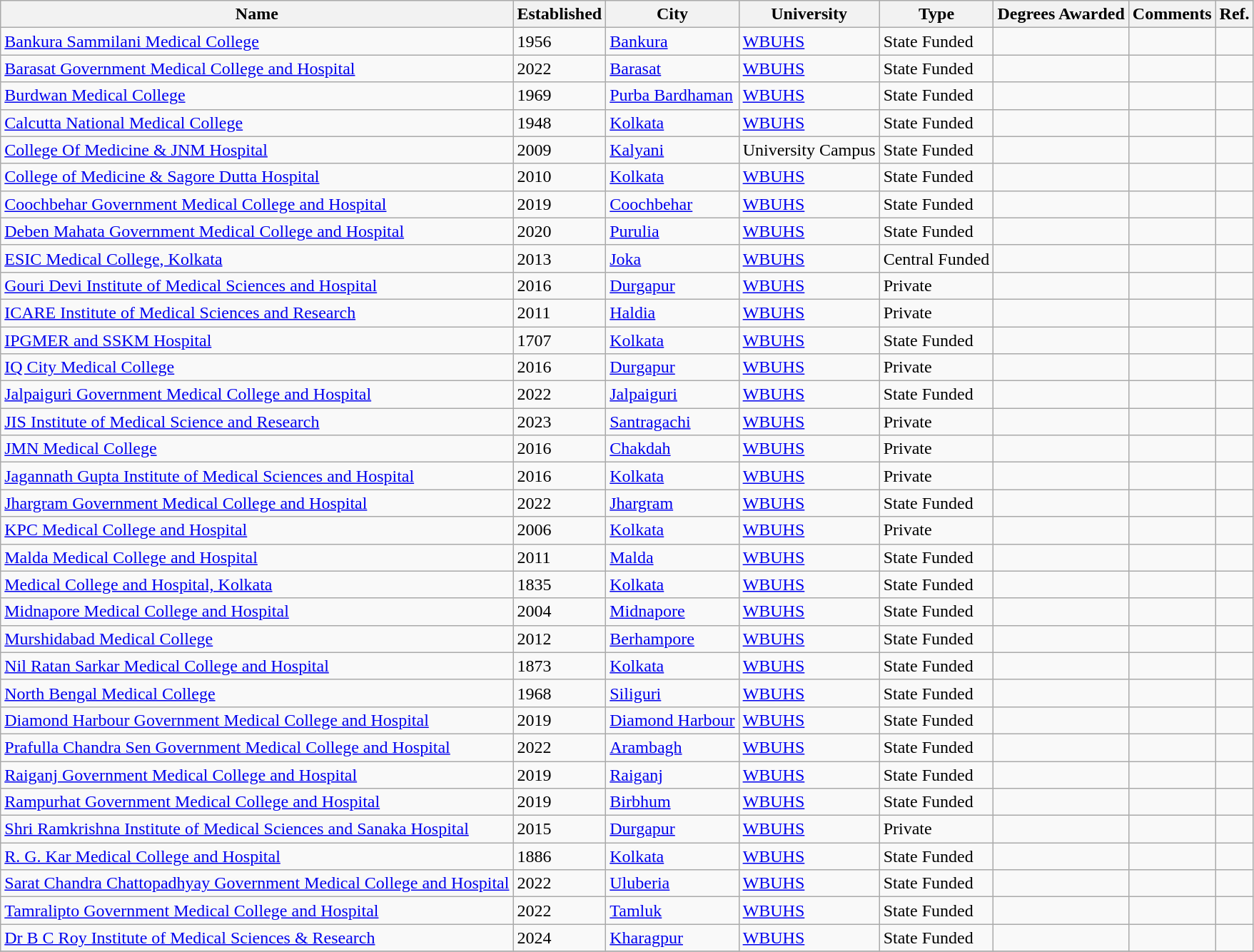<table class="wikitable sortable">
<tr>
<th>Name</th>
<th>Established</th>
<th>City</th>
<th>University</th>
<th>Type</th>
<th>Degrees Awarded</th>
<th>Comments</th>
<th>Ref.</th>
</tr>
<tr>
<td><a href='#'>Bankura Sammilani Medical College</a></td>
<td>1956</td>
<td><a href='#'>Bankura</a></td>
<td><a href='#'>WBUHS</a></td>
<td>State Funded</td>
<td></td>
<td></td>
<td></td>
</tr>
<tr>
<td><a href='#'>Barasat Government Medical College and Hospital</a></td>
<td>2022</td>
<td><a href='#'>Barasat</a></td>
<td><a href='#'>WBUHS</a></td>
<td>State Funded</td>
<td></td>
<td></td>
<td></td>
</tr>
<tr>
<td><a href='#'>Burdwan Medical College</a></td>
<td>1969</td>
<td><a href='#'>Purba Bardhaman</a></td>
<td><a href='#'>WBUHS</a></td>
<td>State Funded</td>
<td></td>
<td></td>
<td></td>
</tr>
<tr>
<td><a href='#'>Calcutta National Medical College</a></td>
<td>1948</td>
<td><a href='#'>Kolkata</a></td>
<td><a href='#'>WBUHS</a></td>
<td>State Funded</td>
<td></td>
<td></td>
<td></td>
</tr>
<tr>
<td><a href='#'>College Of Medicine & JNM Hospital</a></td>
<td>2009</td>
<td><a href='#'>Kalyani</a></td>
<td>University Campus</td>
<td>State Funded</td>
<td></td>
<td></td>
<td></td>
</tr>
<tr>
<td><a href='#'>College of Medicine & Sagore Dutta Hospital</a></td>
<td>2010</td>
<td><a href='#'>Kolkata</a></td>
<td><a href='#'>WBUHS</a></td>
<td>State Funded</td>
<td></td>
<td></td>
<td></td>
</tr>
<tr>
<td><a href='#'>Coochbehar Government Medical College and Hospital</a></td>
<td>2019</td>
<td><a href='#'>Coochbehar</a></td>
<td><a href='#'>WBUHS</a></td>
<td>State Funded</td>
<td></td>
<td></td>
<td></td>
</tr>
<tr>
<td><a href='#'>Deben Mahata Government Medical College and Hospital</a></td>
<td>2020</td>
<td><a href='#'>Purulia</a></td>
<td><a href='#'>WBUHS</a></td>
<td>State Funded</td>
<td></td>
<td></td>
<td></td>
</tr>
<tr>
<td><a href='#'>ESIC Medical College, Kolkata</a></td>
<td>2013</td>
<td><a href='#'>Joka</a></td>
<td><a href='#'>WBUHS</a></td>
<td>Central Funded</td>
<td></td>
<td></td>
<td></td>
</tr>
<tr>
<td><a href='#'>Gouri Devi Institute of Medical Sciences and Hospital</a></td>
<td>2016</td>
<td><a href='#'>Durgapur</a></td>
<td><a href='#'>WBUHS</a></td>
<td>Private</td>
<td></td>
<td></td>
<td></td>
</tr>
<tr>
<td><a href='#'>ICARE Institute of Medical Sciences and Research</a></td>
<td>2011</td>
<td><a href='#'>Haldia</a></td>
<td><a href='#'>WBUHS</a></td>
<td>Private</td>
<td></td>
<td></td>
<td></td>
</tr>
<tr>
<td><a href='#'>IPGMER and SSKM Hospital</a></td>
<td>1707</td>
<td><a href='#'>Kolkata</a></td>
<td><a href='#'>WBUHS</a></td>
<td>State Funded</td>
<td></td>
<td></td>
<td></td>
</tr>
<tr>
<td><a href='#'>IQ City Medical College</a></td>
<td>2016</td>
<td><a href='#'>Durgapur</a></td>
<td><a href='#'>WBUHS</a></td>
<td>Private</td>
<td></td>
<td></td>
<td></td>
</tr>
<tr>
<td><a href='#'>Jalpaiguri Government Medical College and Hospital</a></td>
<td>2022</td>
<td><a href='#'>Jalpaiguri</a></td>
<td><a href='#'>WBUHS</a></td>
<td>State Funded</td>
<td></td>
<td></td>
<td></td>
</tr>
<tr>
<td><a href='#'>JIS Institute of Medical Science and Research</a></td>
<td>2023</td>
<td><a href='#'>Santragachi</a></td>
<td><a href='#'>WBUHS</a></td>
<td>Private</td>
<td></td>
<td></td>
<td></td>
</tr>
<tr>
<td><a href='#'>JMN Medical College</a></td>
<td>2016</td>
<td><a href='#'>Chakdah</a></td>
<td><a href='#'>WBUHS</a></td>
<td>Private</td>
<td></td>
<td></td>
<td></td>
</tr>
<tr>
<td><a href='#'>Jagannath Gupta Institute of Medical Sciences and Hospital</a></td>
<td>2016</td>
<td><a href='#'>Kolkata</a></td>
<td><a href='#'>WBUHS</a></td>
<td>Private</td>
<td></td>
<td></td>
<td></td>
</tr>
<tr>
<td><a href='#'>Jhargram Government Medical College and Hospital</a></td>
<td>2022</td>
<td><a href='#'>Jhargram</a></td>
<td><a href='#'>WBUHS</a></td>
<td>State Funded</td>
<td></td>
<td></td>
<td></td>
</tr>
<tr>
<td><a href='#'>KPC Medical College and Hospital</a></td>
<td>2006</td>
<td><a href='#'>Kolkata</a></td>
<td><a href='#'>WBUHS</a></td>
<td>Private</td>
<td></td>
<td></td>
<td></td>
</tr>
<tr>
<td><a href='#'>Malda Medical College and Hospital</a></td>
<td>2011</td>
<td><a href='#'>Malda</a></td>
<td><a href='#'>WBUHS</a></td>
<td>State Funded</td>
<td></td>
<td></td>
<td></td>
</tr>
<tr>
<td><a href='#'>Medical College and Hospital, Kolkata</a></td>
<td>1835</td>
<td><a href='#'>Kolkata</a></td>
<td><a href='#'>WBUHS</a></td>
<td>State Funded</td>
<td></td>
<td></td>
<td></td>
</tr>
<tr>
<td><a href='#'>Midnapore Medical College and Hospital</a></td>
<td>2004</td>
<td><a href='#'>Midnapore</a></td>
<td><a href='#'>WBUHS</a></td>
<td>State Funded</td>
<td></td>
<td></td>
<td></td>
</tr>
<tr>
<td><a href='#'>Murshidabad Medical College</a></td>
<td>2012</td>
<td><a href='#'>Berhampore</a></td>
<td><a href='#'>WBUHS</a></td>
<td>State Funded</td>
<td></td>
<td></td>
<td></td>
</tr>
<tr>
<td><a href='#'>Nil Ratan Sarkar Medical College and Hospital</a></td>
<td>1873</td>
<td><a href='#'>Kolkata</a></td>
<td><a href='#'>WBUHS</a></td>
<td>State Funded</td>
<td></td>
<td></td>
<td></td>
</tr>
<tr>
<td><a href='#'>North Bengal Medical College</a></td>
<td>1968</td>
<td><a href='#'>Siliguri</a></td>
<td><a href='#'>WBUHS</a></td>
<td>State Funded</td>
<td></td>
<td></td>
<td></td>
</tr>
<tr>
<td><a href='#'>Diamond Harbour Government Medical College and Hospital</a></td>
<td>2019</td>
<td><a href='#'>Diamond Harbour</a></td>
<td><a href='#'>WBUHS</a></td>
<td>State Funded</td>
<td></td>
<td></td>
</tr>
<tr>
<td><a href='#'>Prafulla Chandra Sen Government Medical College and Hospital</a></td>
<td>2022</td>
<td><a href='#'>Arambagh</a></td>
<td><a href='#'>WBUHS</a></td>
<td>State Funded</td>
<td></td>
<td></td>
<td></td>
</tr>
<tr>
<td><a href='#'>Raiganj Government Medical College and Hospital</a></td>
<td>2019</td>
<td><a href='#'>Raiganj</a></td>
<td><a href='#'>WBUHS</a></td>
<td>State Funded</td>
<td></td>
<td></td>
<td></td>
</tr>
<tr>
<td><a href='#'>Rampurhat Government Medical College and Hospital</a></td>
<td>2019</td>
<td><a href='#'>Birbhum</a></td>
<td><a href='#'>WBUHS</a></td>
<td>State Funded</td>
<td></td>
<td></td>
<td></td>
</tr>
<tr>
<td><a href='#'>Shri Ramkrishna Institute of Medical Sciences and Sanaka Hospital</a></td>
<td>2015</td>
<td><a href='#'>Durgapur</a></td>
<td><a href='#'>WBUHS</a></td>
<td>Private</td>
<td></td>
<td></td>
<td></td>
</tr>
<tr>
<td><a href='#'>R. G. Kar Medical College and Hospital</a></td>
<td>1886</td>
<td><a href='#'>Kolkata</a></td>
<td><a href='#'>WBUHS</a></td>
<td>State Funded</td>
<td></td>
<td></td>
<td></td>
</tr>
<tr>
<td><a href='#'>Sarat Chandra Chattopadhyay Government Medical College and Hospital</a></td>
<td>2022</td>
<td><a href='#'>Uluberia</a></td>
<td><a href='#'>WBUHS</a></td>
<td>State Funded</td>
<td></td>
<td></td>
<td></td>
</tr>
<tr>
<td><a href='#'>Tamralipto Government Medical College and Hospital</a></td>
<td>2022</td>
<td><a href='#'>Tamluk</a></td>
<td><a href='#'>WBUHS</a></td>
<td>State Funded</td>
<td></td>
<td></td>
<td></td>
</tr>
<tr>
<td><a href='#'>Dr B C Roy Institute of Medical Sciences & Research</a></td>
<td>2024</td>
<td><a href='#'>Kharagpur</a></td>
<td><a href='#'>WBUHS</a></td>
<td>State Funded</td>
<td></td>
<td></td>
<td></td>
</tr>
<tr>
</tr>
</table>
